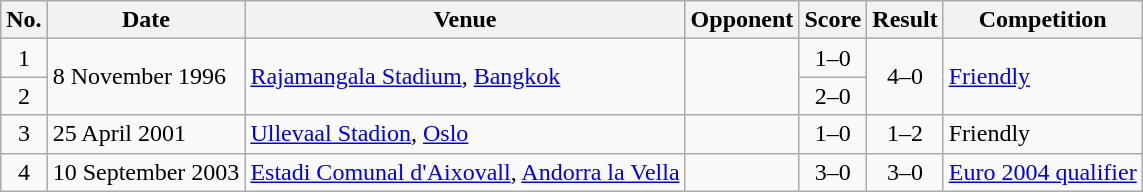<table class="wikitable sortable">
<tr>
<th scope="col">No.</th>
<th scope="col">Date</th>
<th scope="col">Venue</th>
<th scope="col">Opponent</th>
<th scope="col">Score</th>
<th scope="col">Result</th>
<th scope="col">Competition</th>
</tr>
<tr>
<td align="center">1</td>
<td rowspan="2">8 November 1996</td>
<td rowspan="2"><a href='#'>Rajamangala Stadium</a>, <a href='#'>Bangkok</a></td>
<td rowspan="2"></td>
<td align="center">1–0</td>
<td rowspan="2" align="center">4–0</td>
<td rowspan="2"><a href='#'>Friendly</a></td>
</tr>
<tr>
<td align="center">2</td>
<td align="center">2–0</td>
</tr>
<tr>
<td align="center">3</td>
<td>25 April 2001</td>
<td><a href='#'>Ullevaal Stadion</a>, <a href='#'>Oslo</a></td>
<td></td>
<td align="center">1–0</td>
<td align="center">1–2</td>
<td>Friendly</td>
</tr>
<tr>
<td align="center">4</td>
<td>10 September 2003</td>
<td><a href='#'>Estadi Comunal d'Aixovall</a>, <a href='#'>Andorra la Vella</a></td>
<td></td>
<td align="center">3–0</td>
<td align="center">3–0</td>
<td><a href='#'>Euro 2004 qualifier</a></td>
</tr>
</table>
